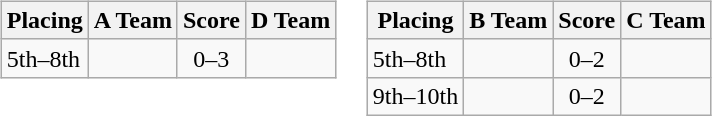<table>
<tr valign=top>
<td><br><table class=wikitable style="border:1px solid #AAAAAA;">
<tr>
<th>Placing</th>
<th>A Team</th>
<th>Score</th>
<th>D Team</th>
</tr>
<tr>
<td>5th–8th</td>
<td></td>
<td align="center">0–3</td>
<td><strong></strong></td>
</tr>
</table>
</td>
<td><br><table class=wikitable style="border:1px solid #AAAAAA;">
<tr>
<th>Placing</th>
<th>B Team</th>
<th>Score</th>
<th>C Team</th>
</tr>
<tr>
<td>5th–8th</td>
<td></td>
<td align="center">0–2</td>
<td><strong></strong></td>
</tr>
<tr>
<td>9th–10th</td>
<td></td>
<td align="center">0–2</td>
<td><strong></strong></td>
</tr>
</table>
</td>
</tr>
</table>
